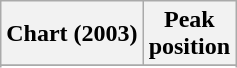<table class="wikitable sortable plainrowheaders" style="text-align:center">
<tr>
<th scope="col">Chart (2003)</th>
<th scope="col">Peak<br>position</th>
</tr>
<tr>
</tr>
<tr>
</tr>
<tr>
</tr>
<tr>
</tr>
<tr>
</tr>
<tr>
</tr>
<tr>
</tr>
<tr>
</tr>
<tr>
</tr>
<tr>
</tr>
<tr>
</tr>
<tr>
</tr>
</table>
